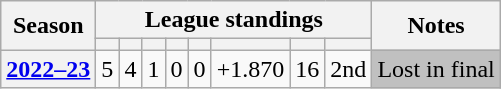<table class="wikitable sortable">
<tr>
<th scope="col" rowspan="2">Season</th>
<th scope="col" colspan="8">League standings</th>
<th scope="col" rowspan="2">Notes</th>
</tr>
<tr>
<th scope="col"></th>
<th scope="col"></th>
<th scope="col"></th>
<th scope="col"></th>
<th scope="col"></th>
<th scope="col"></th>
<th scope="col"></th>
<th scope="col"></th>
</tr>
<tr>
<th scope="row"><a href='#'>2022–23</a></th>
<td>5</td>
<td>4</td>
<td>1</td>
<td>0</td>
<td>0</td>
<td>+1.870</td>
<td>16</td>
<td>2nd</td>
<td style="background: silver;">Lost in final</td>
</tr>
</table>
